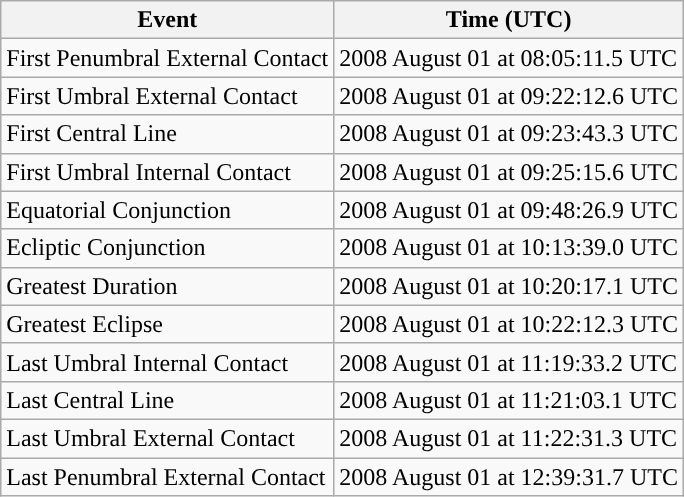<table class="wikitable">
<tr>
<th>Event</th>
<th>Time (UTC)</th>
</tr>
<tr>
<td>First Penumbral External Contact</td>
<td>2008 August 01 at 08:05:11.5 UTC</td>
</tr>
<tr>
<td>First Umbral External Contact</td>
<td>2008 August 01 at 09:22:12.6 UTC</td>
</tr>
<tr>
<td>First Central Line</td>
<td>2008 August 01 at 09:23:43.3 UTC</td>
</tr>
<tr>
<td>First Umbral Internal Contact</td>
<td>2008 August 01 at 09:25:15.6 UTC</td>
</tr>
<tr>
<td>Equatorial Conjunction</td>
<td>2008 August 01 at 09:48:26.9 UTC</td>
</tr>
<tr>
<td>Ecliptic Conjunction</td>
<td>2008 August 01 at 10:13:39.0 UTC</td>
</tr>
<tr>
<td>Greatest Duration</td>
<td>2008 August 01 at 10:20:17.1 UTC</td>
</tr>
<tr>
<td>Greatest Eclipse</td>
<td>2008 August 01 at 10:22:12.3 UTC</td>
</tr>
<tr>
<td>Last Umbral Internal Contact</td>
<td>2008 August 01 at 11:19:33.2 UTC</td>
</tr>
<tr>
<td>Last Central Line</td>
<td>2008 August 01 at 11:21:03.1 UTC</td>
</tr>
<tr>
<td>Last Umbral External Contact</td>
<td>2008 August 01 at 11:22:31.3 UTC</td>
</tr>
<tr>
<td>Last Penumbral External Contact</td>
<td>2008 August 01 at 12:39:31.7 UTC</td>
</tr>
</table>
